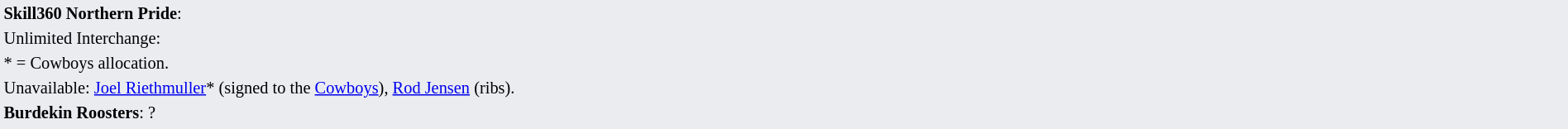<table style="background:#eaecf0; font-size:85%; width:100%;">
<tr>
<td><strong>Skill360 Northern Pride</strong>:             </td>
</tr>
<tr>
<td>Unlimited Interchange:      </td>
</tr>
<tr>
<td>* = Cowboys allocation.</td>
</tr>
<tr>
<td>Unavailable: <a href='#'>Joel Riethmuller</a>* (signed to the <a href='#'>Cowboys</a>), <a href='#'>Rod Jensen</a> (ribs).</td>
</tr>
<tr>
<td><strong>Burdekin Roosters</strong>: ?</td>
</tr>
<tr>
</tr>
</table>
